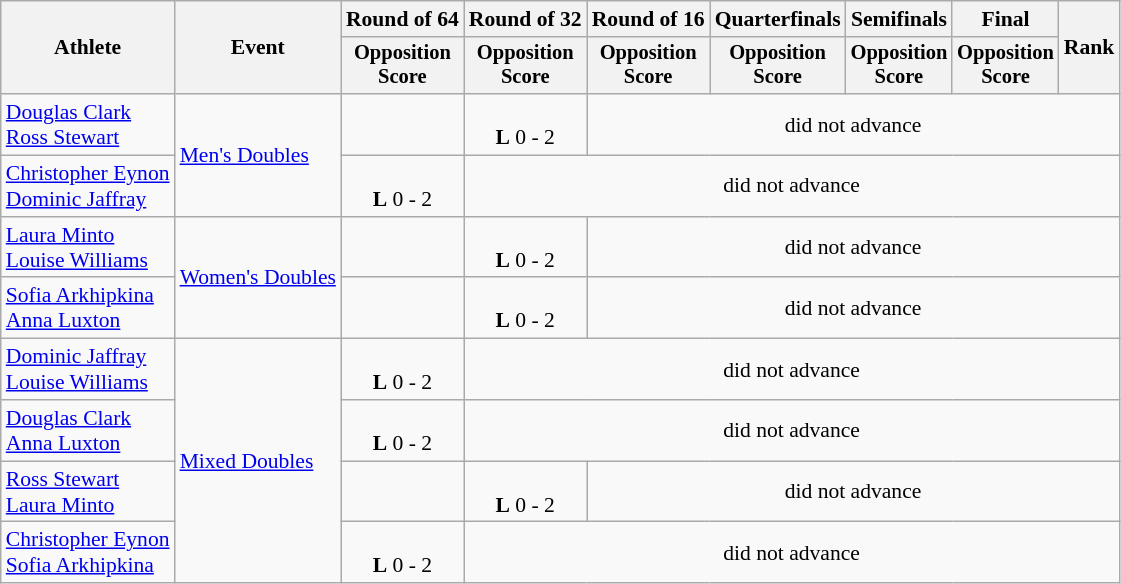<table class=wikitable style="font-size:90%">
<tr>
<th rowspan="2">Athlete</th>
<th rowspan="2">Event</th>
<th>Round of 64</th>
<th>Round of 32</th>
<th>Round of 16</th>
<th>Quarterfinals</th>
<th>Semifinals</th>
<th>Final</th>
<th rowspan=2>Rank</th>
</tr>
<tr style="font-size:95%">
<th>Opposition<br>Score</th>
<th>Opposition<br>Score</th>
<th>Opposition<br>Score</th>
<th>Opposition<br>Score</th>
<th>Opposition<br>Score</th>
<th>Opposition<br>Score</th>
</tr>
<tr align=center>
<td align=left><a href='#'>Douglas Clark</a><br><a href='#'>Ross Stewart</a></td>
<td align=left rowspan=2><a href='#'>Men's Doubles</a></td>
<td></td>
<td><br><strong>L</strong> 0 - 2</td>
<td colspan=5>did not advance</td>
</tr>
<tr align=center>
<td align=left><a href='#'>Christopher Eynon</a><br><a href='#'>Dominic Jaffray</a></td>
<td><br><strong>L</strong> 0 - 2</td>
<td colspan=6>did not advance</td>
</tr>
<tr align=center>
<td align=left><a href='#'>Laura Minto</a><br><a href='#'>Louise Williams</a></td>
<td align=left rowspan=2><a href='#'>Women's Doubles</a></td>
<td></td>
<td><br><strong>L</strong> 0 - 2</td>
<td colspan=5>did not advance</td>
</tr>
<tr align=center>
<td align=left><a href='#'>Sofia Arkhipkina</a><br><a href='#'>Anna Luxton</a></td>
<td></td>
<td><br><strong>L</strong> 0 - 2</td>
<td colspan=5>did not advance</td>
</tr>
<tr align=center>
<td align=left><a href='#'>Dominic Jaffray</a><br><a href='#'>Louise Williams</a></td>
<td align=left rowspan=4><a href='#'>Mixed Doubles</a></td>
<td><br><strong>L</strong> 0 - 2</td>
<td colspan=6>did not advance</td>
</tr>
<tr align=center>
<td align=left><a href='#'>Douglas Clark</a><br><a href='#'>Anna Luxton</a></td>
<td><br><strong>L</strong> 0 - 2</td>
<td colspan=6>did not advance</td>
</tr>
<tr align=center>
<td align=left><a href='#'>Ross Stewart</a><br><a href='#'>Laura Minto</a></td>
<td></td>
<td><br><strong>L</strong> 0 - 2</td>
<td colspan=5>did not advance</td>
</tr>
<tr align=center>
<td align=left><a href='#'>Christopher Eynon</a><br><a href='#'>Sofia Arkhipkina</a></td>
<td><br><strong>L</strong> 0 - 2</td>
<td colspan=6>did not advance</td>
</tr>
</table>
